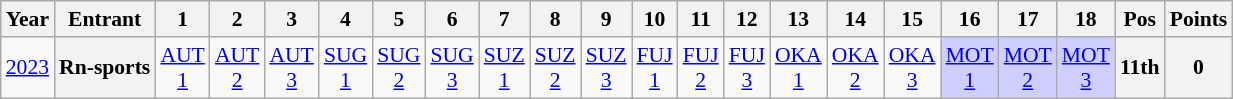<table class="wikitable" style="text-align:center; font-size:90%">
<tr>
<th>Year</th>
<th>Entrant</th>
<th>1</th>
<th>2</th>
<th>3</th>
<th>4</th>
<th>5</th>
<th>6</th>
<th>7</th>
<th>8</th>
<th>9</th>
<th>10</th>
<th>11</th>
<th>12</th>
<th>13</th>
<th>14</th>
<th>15</th>
<th>16</th>
<th>17</th>
<th>18</th>
<th>Pos</th>
<th>Points</th>
</tr>
<tr>
<td><a href='#'>2023</a></td>
<th>Rn-sports</th>
<td style="background:#;"><a href='#'>AUT<br>1</a><br></td>
<td style="background:#;"><a href='#'>AUT<br>2</a><br></td>
<td style="background:#;"><a href='#'>AUT<br>3</a><br></td>
<td style="background:#;"><a href='#'>SUG<br>1</a><br></td>
<td style="background:#;"><a href='#'>SUG<br>2</a><br></td>
<td style="background:#;"><a href='#'>SUG<br>3</a><br></td>
<td style="background:#;"><a href='#'>SUZ<br>1</a></td>
<td style="background:#;"><a href='#'>SUZ<br>2</a></td>
<td style="background:#;"><a href='#'>SUZ<br>3</a></td>
<td style="background:#;"><a href='#'>FUJ<br>1</a></td>
<td style="background:#;"><a href='#'>FUJ<br>2</a></td>
<td style="background:#;"><a href='#'>FUJ<br>3</a></td>
<td style="background:#;"><a href='#'>OKA<br>1</a></td>
<td style="background:#;"><a href='#'>OKA<br>2</a></td>
<td style="background:#;"><a href='#'>OKA<br>3</a></td>
<td style="background:#CFCFFF;"><a href='#'>MOT<br>1</a><br></td>
<td style="background:#CFCFFF;"><a href='#'>MOT<br>2</a><br></td>
<td style="background:#CFCFFF;"><a href='#'>MOT<br>3</a><br></td>
<th>11th</th>
<th>0</th>
</tr>
</table>
